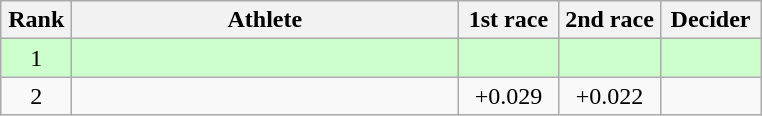<table class=wikitable style="text-align:center">
<tr>
<th width=40>Rank</th>
<th width=250>Athlete</th>
<th width=60>1st race</th>
<th width=60>2nd race</th>
<th width=60>Decider</th>
</tr>
<tr bgcolor="ccffcc">
<td>1</td>
<td align=left></td>
<td></td>
<td></td>
<td></td>
</tr>
<tr>
<td>2</td>
<td align=left></td>
<td>+0.029</td>
<td>+0.022</td>
<td></td>
</tr>
</table>
